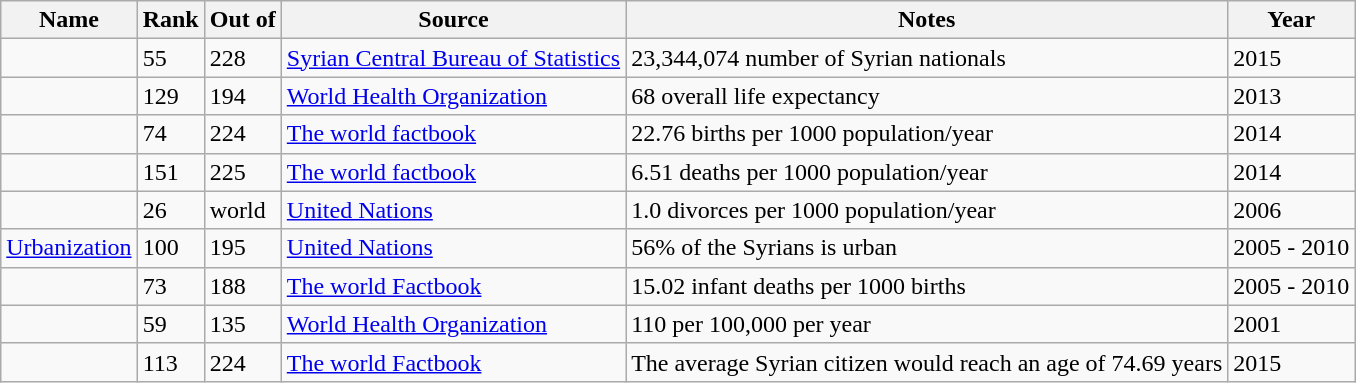<table class="wikitable sortable" style="text-align:left">
<tr>
<th>Name</th>
<th>Rank</th>
<th>Out of</th>
<th>Source</th>
<th>Notes</th>
<th>Year</th>
</tr>
<tr>
<td></td>
<td>55</td>
<td>228</td>
<td><a href='#'>Syrian Central Bureau of Statistics</a></td>
<td>23,344,074 number of Syrian nationals</td>
<td>2015</td>
</tr>
<tr>
<td></td>
<td>129</td>
<td>194</td>
<td><a href='#'>World Health Organization</a></td>
<td>68 overall life expectancy</td>
<td>2013</td>
</tr>
<tr>
<td></td>
<td>74</td>
<td>224</td>
<td><a href='#'>The world factbook</a></td>
<td>22.76 births per 1000 population/year</td>
<td>2014</td>
</tr>
<tr>
<td></td>
<td>151</td>
<td>225</td>
<td><a href='#'>The world factbook</a></td>
<td>6.51 deaths per 1000 population/year</td>
<td>2014</td>
</tr>
<tr>
<td></td>
<td>26</td>
<td>world</td>
<td><a href='#'>United Nations</a></td>
<td>1.0 divorces per 1000 population/year</td>
<td>2006</td>
</tr>
<tr>
<td><a href='#'>Urbanization</a></td>
<td>100</td>
<td>195</td>
<td><a href='#'>United Nations</a></td>
<td>56% of the Syrians is urban</td>
<td>2005 - 2010</td>
</tr>
<tr>
<td></td>
<td>73</td>
<td>188</td>
<td><a href='#'>The world Factbook</a></td>
<td>15.02 infant deaths per 1000 births</td>
<td>2005 - 2010</td>
</tr>
<tr>
<td></td>
<td>59</td>
<td>135</td>
<td><a href='#'>World Health Organization</a></td>
<td>110 per 100,000 per year</td>
<td>2001</td>
</tr>
<tr>
<td></td>
<td>113</td>
<td>224</td>
<td><a href='#'>The world Factbook</a></td>
<td>The average Syrian citizen would reach an age of 74.69 years</td>
<td>2015</td>
</tr>
</table>
